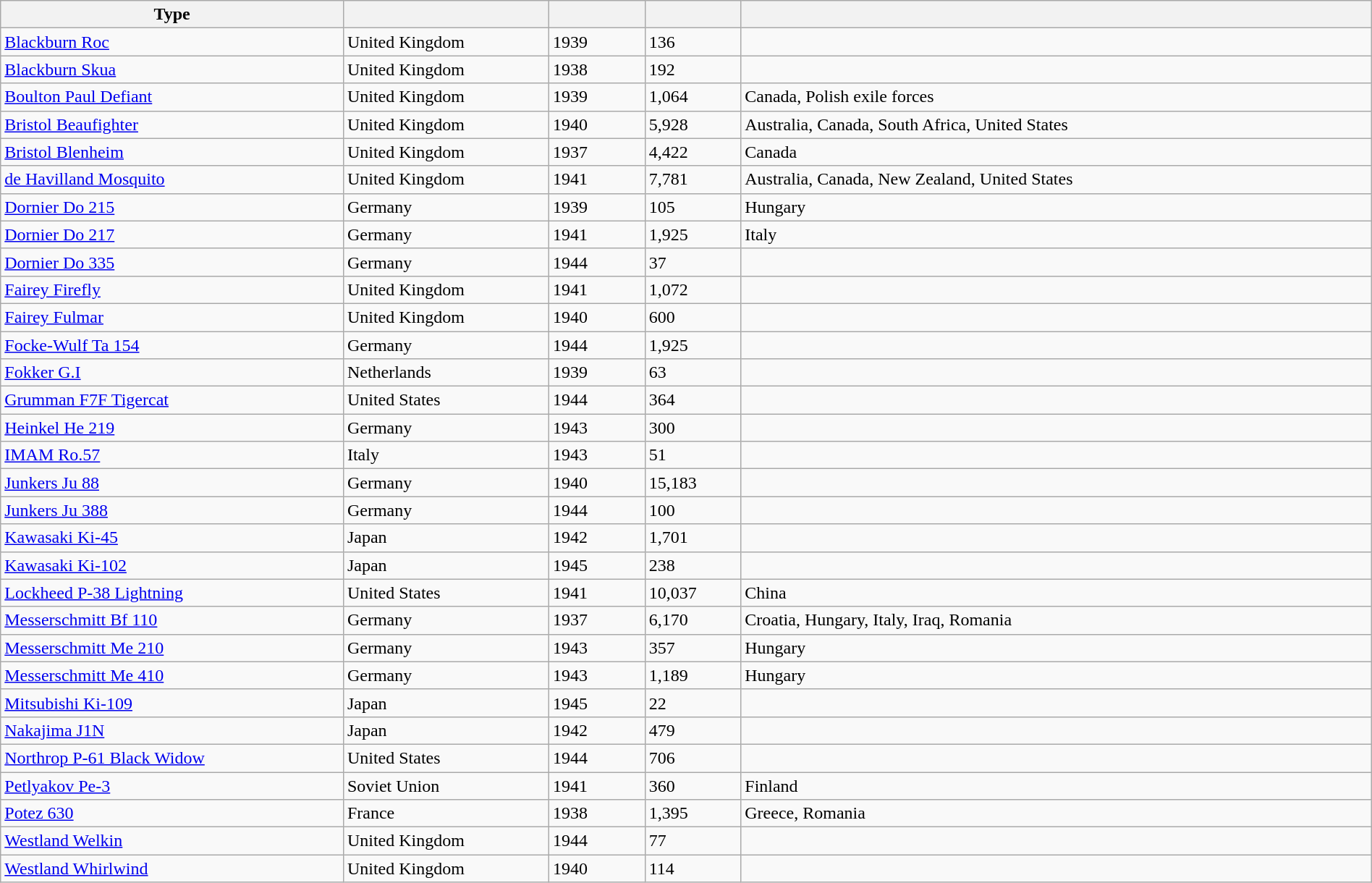<table class="wikitable sortable" border=1 style=width:100%>
<tr>
<th style=width:25%>Type</th>
<th style=width:15%></th>
<th style=width:7%></th>
<th style=width:7%></th>
<th></th>
</tr>
<tr>
<td><a href='#'>Blackburn Roc</a></td>
<td>United Kingdom</td>
<td>1939</td>
<td>136</td>
<td></td>
</tr>
<tr>
<td><a href='#'>Blackburn Skua</a></td>
<td>United Kingdom</td>
<td>1938</td>
<td>192</td>
<td></td>
</tr>
<tr>
<td><a href='#'>Boulton Paul Defiant</a></td>
<td>United Kingdom</td>
<td>1939</td>
<td>1,064</td>
<td>Canada, Polish exile forces</td>
</tr>
<tr>
<td><a href='#'>Bristol Beaufighter</a></td>
<td>United Kingdom</td>
<td>1940</td>
<td>5,928</td>
<td>Australia, Canada, South Africa, United States</td>
</tr>
<tr>
<td><a href='#'>Bristol Blenheim</a></td>
<td>United Kingdom</td>
<td>1937</td>
<td>4,422</td>
<td>Canada</td>
</tr>
<tr>
<td><a href='#'>de Havilland Mosquito</a></td>
<td>United Kingdom</td>
<td>1941</td>
<td>7,781</td>
<td>Australia, Canada, New Zealand, United States</td>
</tr>
<tr>
<td><a href='#'>Dornier Do 215</a></td>
<td>Germany</td>
<td>1939</td>
<td>105</td>
<td>Hungary</td>
</tr>
<tr>
<td><a href='#'>Dornier Do 217</a></td>
<td>Germany</td>
<td>1941</td>
<td>1,925</td>
<td>Italy</td>
</tr>
<tr>
<td><a href='#'>Dornier Do 335</a></td>
<td>Germany</td>
<td>1944</td>
<td>37</td>
<td></td>
</tr>
<tr>
<td><a href='#'>Fairey Firefly</a></td>
<td>United Kingdom</td>
<td>1941</td>
<td>1,072</td>
<td></td>
</tr>
<tr>
<td><a href='#'>Fairey Fulmar</a></td>
<td>United Kingdom</td>
<td>1940</td>
<td>600</td>
<td></td>
</tr>
<tr>
<td><a href='#'>Focke-Wulf Ta 154</a></td>
<td>Germany</td>
<td>1944</td>
<td>1,925</td>
<td></td>
</tr>
<tr>
<td><a href='#'>Fokker G.I</a></td>
<td>Netherlands</td>
<td>1939</td>
<td>63</td>
<td></td>
</tr>
<tr>
<td><a href='#'>Grumman F7F Tigercat</a></td>
<td>United States</td>
<td>1944</td>
<td>364</td>
<td></td>
</tr>
<tr>
<td><a href='#'>Heinkel He 219</a></td>
<td>Germany</td>
<td>1943</td>
<td>300</td>
<td></td>
</tr>
<tr>
<td><a href='#'>IMAM Ro.57</a></td>
<td>Italy</td>
<td>1943</td>
<td>51</td>
<td></td>
</tr>
<tr>
<td><a href='#'>Junkers Ju 88</a></td>
<td>Germany</td>
<td>1940</td>
<td>15,183</td>
<td></td>
</tr>
<tr>
<td><a href='#'>Junkers Ju 388</a></td>
<td>Germany</td>
<td>1944</td>
<td>100</td>
<td></td>
</tr>
<tr>
<td><a href='#'>Kawasaki Ki-45</a></td>
<td>Japan</td>
<td>1942</td>
<td>1,701</td>
<td></td>
</tr>
<tr>
<td><a href='#'>Kawasaki Ki-102</a></td>
<td>Japan</td>
<td>1945</td>
<td>238</td>
<td></td>
</tr>
<tr>
<td><a href='#'>Lockheed P-38 Lightning</a></td>
<td>United States</td>
<td>1941</td>
<td>10,037</td>
<td>China</td>
</tr>
<tr>
<td><a href='#'>Messerschmitt Bf 110</a></td>
<td>Germany</td>
<td>1937</td>
<td>6,170</td>
<td>Croatia, Hungary, Italy, Iraq, Romania</td>
</tr>
<tr>
<td><a href='#'>Messerschmitt Me 210</a></td>
<td>Germany</td>
<td>1943</td>
<td>357</td>
<td>Hungary</td>
</tr>
<tr>
<td><a href='#'>Messerschmitt Me 410</a></td>
<td>Germany</td>
<td>1943</td>
<td>1,189</td>
<td>Hungary</td>
</tr>
<tr>
<td><a href='#'>Mitsubishi Ki-109</a></td>
<td>Japan</td>
<td>1945</td>
<td>22</td>
<td></td>
</tr>
<tr>
<td><a href='#'>Nakajima J1N</a></td>
<td>Japan</td>
<td>1942</td>
<td>479</td>
<td></td>
</tr>
<tr>
<td><a href='#'>Northrop P-61 Black Widow</a></td>
<td>United States</td>
<td>1944</td>
<td>706</td>
<td></td>
</tr>
<tr>
<td><a href='#'>Petlyakov Pe-3</a></td>
<td>Soviet Union</td>
<td>1941</td>
<td>360</td>
<td>Finland</td>
</tr>
<tr>
<td><a href='#'>Potez 630</a></td>
<td>France</td>
<td>1938</td>
<td>1,395</td>
<td>Greece, Romania</td>
</tr>
<tr>
<td><a href='#'>Westland Welkin</a></td>
<td>United Kingdom</td>
<td>1944</td>
<td>77</td>
<td></td>
</tr>
<tr>
<td><a href='#'>Westland Whirlwind</a></td>
<td>United Kingdom</td>
<td>1940</td>
<td>114</td>
<td></td>
</tr>
</table>
